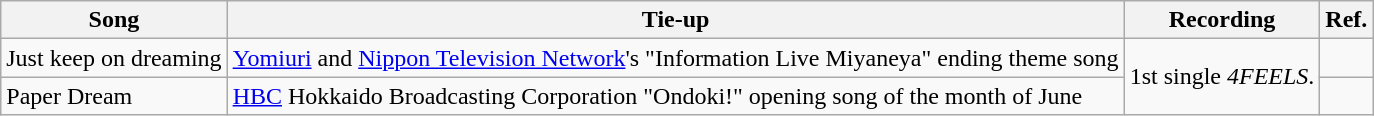<table class="wikitable">
<tr>
<th>Song</th>
<th>Tie-up</th>
<th>Recording</th>
<th>Ref.</th>
</tr>
<tr>
<td>Just keep on dreaming</td>
<td><a href='#'>Yomiuri</a> and <a href='#'>Nippon Television Network</a>'s "Information Live Miyaneya" ending theme song</td>
<td rowspan="2">1st single <em>4FEELS</em>.</td>
<td></td>
</tr>
<tr>
<td>Paper Dream</td>
<td><a href='#'>HBC</a> Hokkaido Broadcasting Corporation "Ondoki!" opening song of the month of June</td>
<td></td>
</tr>
</table>
